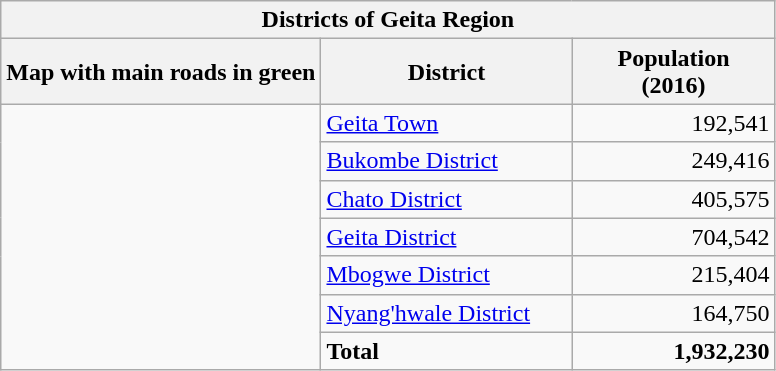<table class="wikitable">
<tr>
<th colspan="7">Districts of Geita Region</th>
</tr>
<tr style="text-align:center;">
<th>Map with main roads in green</th>
<th style="width: 10em">District</th>
<th style="width: 8em">Population<br>(2016)</th>
</tr>
<tr>
<td rowspan=7></td>
<td><a href='#'>Geita Town</a></td>
<td style="text-align:right;">192,541</td>
</tr>
<tr>
<td><a href='#'>Bukombe District</a></td>
<td style="text-align:right;">249,416</td>
</tr>
<tr>
<td><a href='#'>Chato District</a></td>
<td style="text-align:right;">405,575</td>
</tr>
<tr>
<td><a href='#'>Geita District</a></td>
<td style="text-align:right;">704,542</td>
</tr>
<tr>
<td><a href='#'>Mbogwe District</a></td>
<td style="text-align:right;">215,404</td>
</tr>
<tr>
<td><a href='#'>Nyang'hwale District</a></td>
<td style="text-align:right;">164,750</td>
</tr>
<tr>
<td><strong>Total</strong></td>
<td style="text-align:right;"><strong>1,932,230</strong></td>
</tr>
</table>
